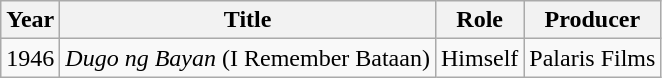<table class="wikitable">
<tr>
<th>Year</th>
<th>Title</th>
<th>Role</th>
<th>Producer</th>
</tr>
<tr>
<td>1946</td>
<td><em>Dugo ng Bayan</em> (I Remember Bataan)</td>
<td>Himself</td>
<td>Palaris Films</td>
</tr>
</table>
